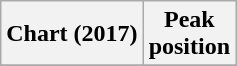<table class="wikitable plainrowheaders">
<tr>
<th scope="col">Chart (2017)</th>
<th scope="col">Peak<br>position</th>
</tr>
<tr>
</tr>
</table>
